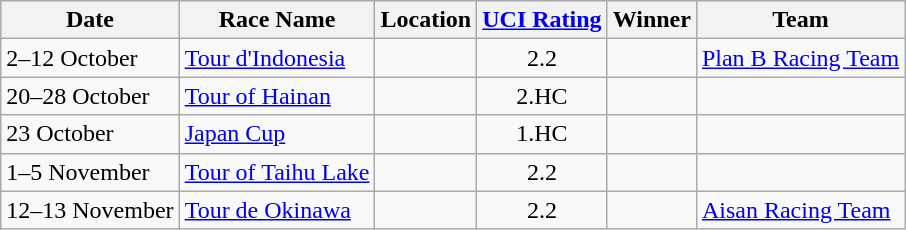<table class="wikitable sortable">
<tr>
<th>Date</th>
<th>Race Name</th>
<th>Location</th>
<th><a href='#'>UCI Rating</a></th>
<th>Winner</th>
<th>Team</th>
</tr>
<tr>
<td>2–12 October</td>
<td><a href='#'>Tour d'Indonesia</a></td>
<td></td>
<td align=center>2.2</td>
<td></td>
<td><a href='#'>Plan B Racing Team</a></td>
</tr>
<tr>
<td>20–28 October</td>
<td><a href='#'>Tour of Hainan</a></td>
<td></td>
<td align=center>2.HC</td>
<td></td>
<td></td>
</tr>
<tr>
<td>23 October</td>
<td><a href='#'>Japan Cup</a></td>
<td></td>
<td align=center>1.HC</td>
<td></td>
<td></td>
</tr>
<tr>
<td>1–5 November</td>
<td><a href='#'>Tour of Taihu Lake</a></td>
<td></td>
<td align=center>2.2</td>
<td></td>
<td></td>
</tr>
<tr>
<td>12–13 November</td>
<td><a href='#'>Tour de Okinawa</a></td>
<td></td>
<td align=center>2.2</td>
<td></td>
<td><a href='#'>Aisan Racing Team</a></td>
</tr>
</table>
